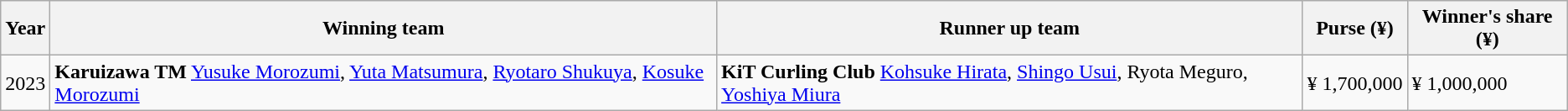<table class="wikitable">
<tr>
<th scope="col">Year</th>
<th scope="col">Winning team</th>
<th scope="col">Runner up team</th>
<th scope="col">Purse (¥)</th>
<th scope="col">Winner's share (¥)</th>
</tr>
<tr>
<td>2023</td>
<td> <strong>Karuizawa TM</strong> <a href='#'>Yusuke Morozumi</a>, <a href='#'>Yuta Matsumura</a>, <a href='#'>Ryotaro Shukuya</a>, <a href='#'>Kosuke Morozumi</a></td>
<td> <strong>KiT Curling Club</strong> <a href='#'>Kohsuke Hirata</a>, <a href='#'>Shingo Usui</a>, Ryota Meguro, <a href='#'>Yoshiya Miura</a></td>
<td>¥ 1,700,000</td>
<td>¥ 1,000,000</td>
</tr>
</table>
